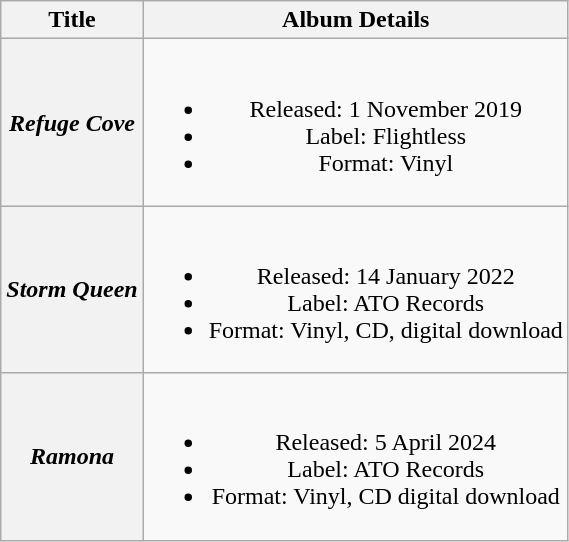<table class="wikitable plainrowheaders" style="text-align:center;" border="1">
<tr>
<th>Title</th>
<th>Album Details</th>
</tr>
<tr>
<th scope="row"><em>Refuge Cove</em></th>
<td><br><ul><li>Released: 1 November 2019</li><li>Label: Flightless</li><li>Format: Vinyl</li></ul></td>
</tr>
<tr>
<th scope="row"><em>Storm Queen</em></th>
<td><br><ul><li>Released: 14 January 2022</li><li>Label: ATO Records</li><li>Format: Vinyl, CD, digital download</li></ul></td>
</tr>
<tr>
<th scope="row"><em>Ramona</em></th>
<td><br><ul><li>Released: 5 April 2024</li><li>Label: ATO Records</li><li>Format: Vinyl, CD digital download</li></ul></td>
</tr>
</table>
